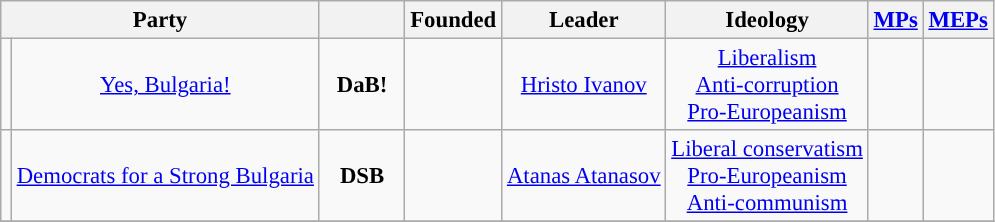<table class="wikitable" style="text-align:center; font-size:95%">
<tr>
<th style="width:200px" colspan="2">Party</th>
<th style="width:50px"></th>
<th>Founded</th>
<th>Leader</th>
<th>Ideology</th>
<th><a href='#'>MPs</a></th>
<th><a href='#'>MEPs</a></th>
</tr>
<tr>
<td bgcolor=></td>
<td><a href='#'>Yes, Bulgaria!</a><br><small></small></td>
<td><strong>DaB!</strong></td>
<td></td>
<td><a href='#'>Hristo Ivanov</a></td>
<td><a href='#'>Liberalism</a><br><a href='#'>Anti-corruption</a><br><a href='#'>Pro-Europeanism</a></td>
<td></td>
<td></td>
</tr>
<tr>
<td></td>
<td><a href='#'>Democrats for a Strong Bulgaria</a><br><small></small></td>
<td align="center"><strong>DSB</strong></td>
<td></td>
<td><a href='#'>Atanas Atanasov</a></td>
<td><a href='#'>Liberal conservatism</a><br><a href='#'>Pro-Europeanism</a><br><a href='#'>Anti-communism</a></td>
<td></td>
<td></td>
</tr>
<tr>
</tr>
</table>
